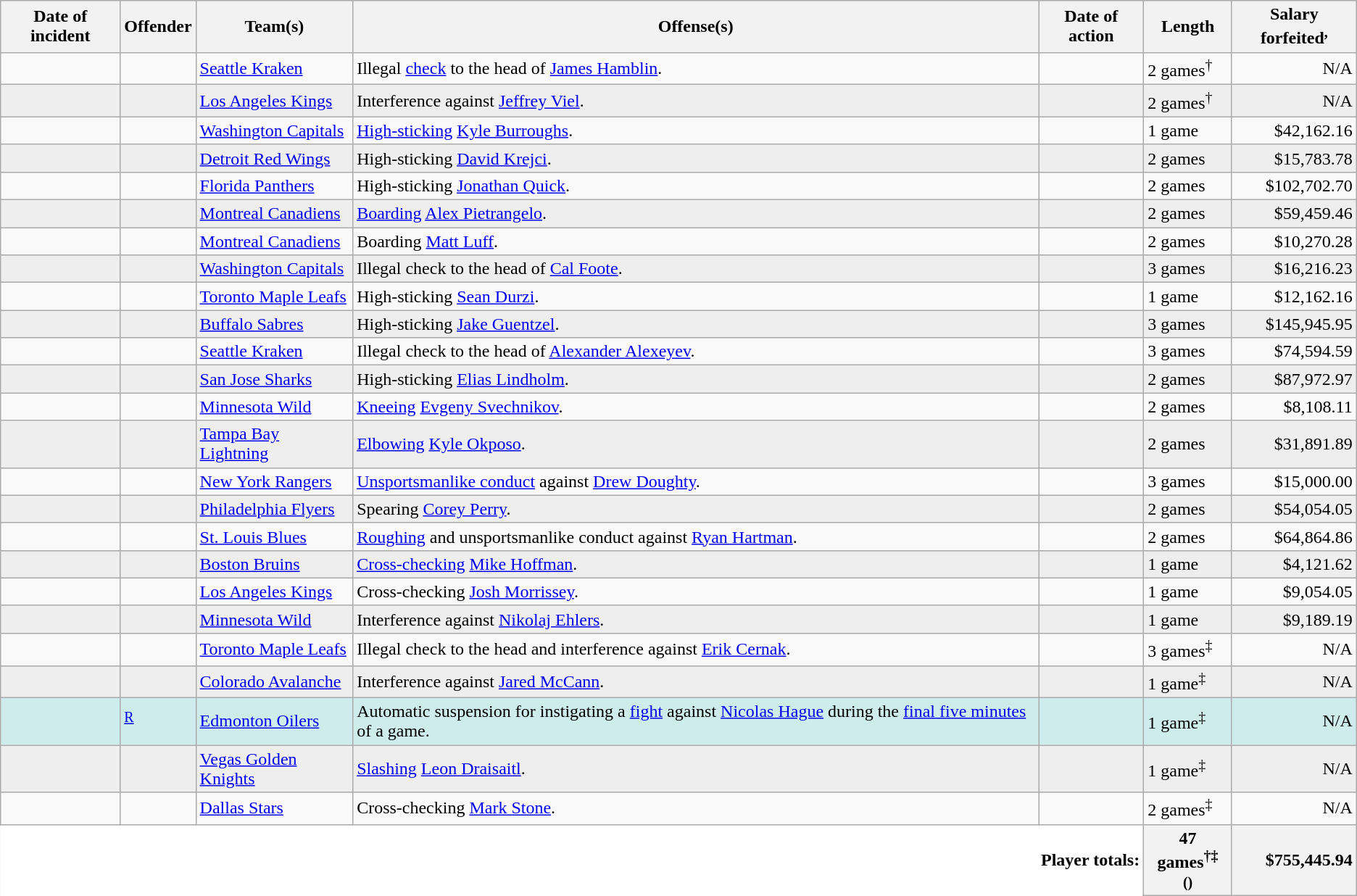<table class="wikitable sortable" style="border:0;">
<tr>
<th>Date of incident</th>
<th>Offender</th>
<th>Team(s)</th>
<th>Offense(s)</th>
<th>Date of action</th>
<th>Length</th>
<th>Salary forfeited<sup>,</sup></th>
</tr>
<tr>
<td></td>
<td></td>
<td><a href='#'>Seattle Kraken</a></td>
<td>Illegal <a href='#'>check</a> to the head of <a href='#'>James Hamblin</a>.</td>
<td></td>
<td data-sort-value="2">2 games<sup>†</sup></td>
<td style="text-align:right;" data-sort-value="0">N/A</td>
</tr>
<tr bgcolor="eeeeee">
<td></td>
<td></td>
<td><a href='#'>Los Angeles Kings</a></td>
<td>Interference against <a href='#'>Jeffrey Viel</a>.</td>
<td></td>
<td data-sort-value="2">2 games<sup>†</sup></td>
<td style="text-align:right;" data-sort-value="0">N/A</td>
</tr>
<tr>
<td></td>
<td></td>
<td><a href='#'>Washington Capitals</a></td>
<td><a href='#'>High-sticking</a> <a href='#'>Kyle Burroughs</a>.</td>
<td></td>
<td data-sort-value="1">1 game</td>
<td style="text-align:right;" data-sort-value="4216216">$42,162.16</td>
</tr>
<tr bgcolor="eeeeee">
<td></td>
<td></td>
<td><a href='#'>Detroit Red Wings</a></td>
<td>High-sticking <a href='#'>David Krejci</a>.</td>
<td></td>
<td data-sort-value="2">2 games</td>
<td style="text-align:right;" data-sort-value="1578378">$15,783.78</td>
</tr>
<tr>
<td></td>
<td></td>
<td><a href='#'>Florida Panthers</a></td>
<td>High-sticking <a href='#'>Jonathan Quick</a>.</td>
<td></td>
<td data-sort-value="2">2 games</td>
<td style="text-align:right;" data-sort-value="10270270">$102,702.70</td>
</tr>
<tr bgcolor="eeeeee">
<td></td>
<td></td>
<td><a href='#'>Montreal Canadiens</a></td>
<td><a href='#'>Boarding</a> <a href='#'>Alex Pietrangelo</a>.</td>
<td></td>
<td data-sort-value="2">2 games</td>
<td style="text-align:right;" data-sort-value="5945946">$59,459.46</td>
</tr>
<tr>
<td></td>
<td></td>
<td><a href='#'>Montreal Canadiens</a></td>
<td>Boarding <a href='#'>Matt Luff</a>.</td>
<td></td>
<td data-sort-value="2">2 games</td>
<td style="text-align:right;" data-sort-value="1027028">$10,270.28</td>
</tr>
<tr bgcolor="eeeeee">
<td></td>
<td></td>
<td><a href='#'>Washington Capitals</a></td>
<td>Illegal check to the head of <a href='#'>Cal Foote</a>.</td>
<td></td>
<td data-sort-value="3">3 games</td>
<td style="text-align:right;" data-sort-value="1621623">$16,216.23</td>
</tr>
<tr>
<td></td>
<td></td>
<td><a href='#'>Toronto Maple Leafs</a></td>
<td>High-sticking <a href='#'>Sean Durzi</a>.</td>
<td></td>
<td data-sort-value="1">1 game</td>
<td style="text-align:right;" data-sort-value="1216216">$12,162.16</td>
</tr>
<tr bgcolor="eeeeee">
<td></td>
<td></td>
<td><a href='#'>Buffalo Sabres</a></td>
<td>High-sticking <a href='#'>Jake Guentzel</a>.</td>
<td></td>
<td data-sort-value="3">3 games</td>
<td style="text-align:right;" data-sort-value="14594595">$145,945.95</td>
</tr>
<tr>
<td></td>
<td></td>
<td><a href='#'>Seattle Kraken</a></td>
<td>Illegal check to the head of <a href='#'>Alexander Alexeyev</a>.</td>
<td></td>
<td data-sort-value="3">3 games</td>
<td style="text-align:right;" data-sort-value="7459459">$74,594.59</td>
</tr>
<tr bgcolor="eeeeee">
<td></td>
<td></td>
<td><a href='#'>San Jose Sharks</a></td>
<td>High-sticking <a href='#'>Elias Lindholm</a>.</td>
<td></td>
<td data-sort-value="2">2 games</td>
<td style="text-align:right;" data-sort-value="8797297">$87,972.97</td>
</tr>
<tr>
<td></td>
<td></td>
<td><a href='#'>Minnesota Wild</a></td>
<td><a href='#'>Kneeing</a> <a href='#'>Evgeny Svechnikov</a>.</td>
<td></td>
<td data-sort-value="2">2 games</td>
<td style="text-align:right;" data-sort-value="810811">$8,108.11</td>
</tr>
<tr bgcolor="eeeeee">
<td></td>
<td></td>
<td><a href='#'>Tampa Bay Lightning</a></td>
<td><a href='#'>Elbowing</a> <a href='#'>Kyle Okposo</a>.</td>
<td></td>
<td data-sort-value="2">2 games</td>
<td style="text-align:right;" data-sort-value="3189189">$31,891.89</td>
</tr>
<tr>
<td></td>
<td></td>
<td><a href='#'>New York Rangers</a></td>
<td><a href='#'>Unsportsmanlike conduct</a> against <a href='#'>Drew Doughty</a>.</td>
<td></td>
<td data-sort-value="3">3 games</td>
<td style="text-align:right;" data-sort-value="1500000">$15,000.00</td>
</tr>
<tr bgcolor="eeeeee">
<td></td>
<td></td>
<td><a href='#'>Philadelphia Flyers</a></td>
<td>Spearing <a href='#'>Corey Perry</a>.</td>
<td></td>
<td data-sort-value="2">2 games</td>
<td style="text-align:right;" data-sort-value="5405405">$54,054.05</td>
</tr>
<tr>
<td></td>
<td></td>
<td><a href='#'>St. Louis Blues</a></td>
<td><a href='#'>Roughing</a> and unsportsmanlike conduct against <a href='#'>Ryan Hartman</a>.</td>
<td></td>
<td data-sort-value="2">2 games</td>
<td style="text-align:right;" data-sort-value="6486486">$64,864.86</td>
</tr>
<tr bgcolor="eeeeee">
<td></td>
<td></td>
<td><a href='#'>Boston Bruins</a></td>
<td><a href='#'>Cross-checking</a> <a href='#'>Mike Hoffman</a>.</td>
<td></td>
<td data-sort-value="1">1 game</td>
<td style="text-align:right;" data-sort-value="412162">$4,121.62</td>
</tr>
<tr>
<td></td>
<td></td>
<td><a href='#'>Los Angeles Kings</a></td>
<td>Cross-checking <a href='#'>Josh Morrissey</a>.</td>
<td></td>
<td data-sort-value="1">1 game</td>
<td style="text-align:right;" data-sort-value="905405">$9,054.05</td>
</tr>
<tr bgcolor="eeeeee">
<td></td>
<td></td>
<td><a href='#'>Minnesota Wild</a></td>
<td>Interference against <a href='#'>Nikolaj Ehlers</a>.</td>
<td></td>
<td data-sort-value="1">1 game</td>
<td style="text-align:right;" data-sort-value="918919">$9,189.19</td>
</tr>
<tr>
<td></td>
<td></td>
<td><a href='#'>Toronto Maple Leafs</a></td>
<td>Illegal check to the head and interference against <a href='#'>Erik Cernak</a>.</td>
<td></td>
<td data-sort-value="3">3 games<sup>‡</sup></td>
<td style="text-align:right;" data-sort-value="0">N/A</td>
</tr>
<tr bgcolor="eeeeee">
<td></td>
<td></td>
<td><a href='#'>Colorado Avalanche</a></td>
<td>Interference against <a href='#'>Jared McCann</a>.</td>
<td></td>
<td data-sort-value="1">1 game<sup>‡</sup></td>
<td style="text-align:right;" data-sort-value="0">N/A</td>
</tr>
<tr bgcolor="#CFECEC">
<td></td>
<td><sup><a href='#'>R</a></sup></td>
<td><a href='#'>Edmonton Oilers</a></td>
<td>Automatic suspension for instigating a <a href='#'>fight</a> against <a href='#'>Nicolas Hague</a> during the <a href='#'>final five minutes</a> of a game.</td>
<td></td>
<td data-sort-value="1">1 game<sup>‡</sup></td>
<td style="text-align:right;" data-sort-value="0">N/A</td>
</tr>
<tr bgcolor="eeeeee">
<td></td>
<td></td>
<td><a href='#'>Vegas Golden Knights</a></td>
<td><a href='#'>Slashing</a> <a href='#'>Leon Draisaitl</a>.</td>
<td></td>
<td data-sort-value="1">1 game<sup>‡</sup></td>
<td style="text-align:right;" data-sort-value="0">N/A</td>
</tr>
<tr>
<td></td>
<td></td>
<td><a href='#'>Dallas Stars</a></td>
<td>Cross-checking <a href='#'>Mark Stone</a>.</td>
<td></td>
<td data-sort-value="2">2 games<sup>‡</sup></td>
<td style="text-align:right;" data-sort-value="0">N/A</td>
</tr>
<tr>
<th colspan="5" style="text-align:right; border:0; background:#fff;">Player totals:</th>
<th>47 games<sup>†‡</sup><br><small>()</small></th>
<th style="text-align:right;">$755,445.94</th>
</tr>
</table>
